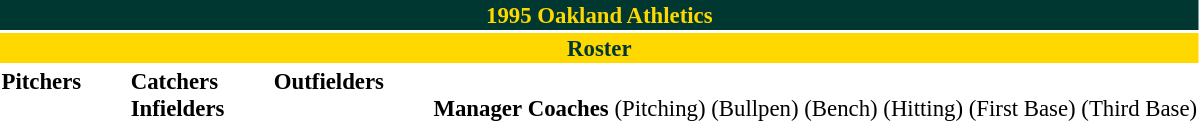<table class="toccolours" style="font-size: 95%;">
<tr>
<th colspan="10" style="background-color: #003831; color: #FFD800; text-align: center;">1995 Oakland Athletics</th>
</tr>
<tr>
<td colspan="10" style="background-color: #FFD800; color: #003831; text-align: center;"><strong>Roster</strong></td>
</tr>
<tr>
<td valign="top"><strong>Pitchers</strong><br>





















</td>
<td width="25px"></td>
<td valign="top"><strong>Catchers</strong><br>



<strong>Infielders</strong>








</td>
<td width="25px"></td>
<td valign="top"><strong>Outfielders</strong><br>






</td>
<td width="25px"></td>
<td valign="top"><br><strong>Manager</strong>

<strong>Coaches</strong>
 (Pitching)
 (Bullpen)
 (Bench)
 (Hitting)
 (First Base)
 (Third Base)</td>
</tr>
</table>
